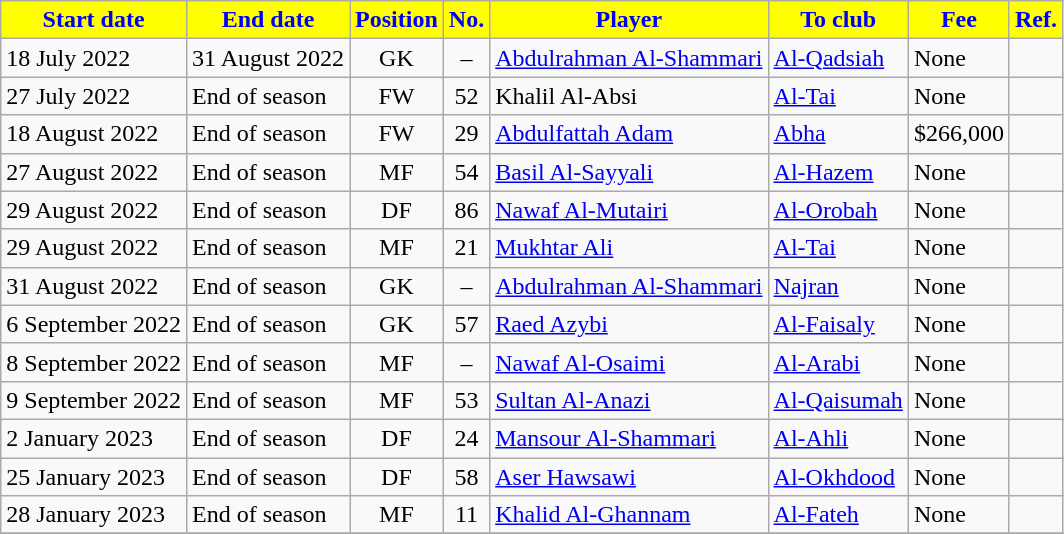<table class="wikitable sortable">
<tr>
<th style="background:yellow; color:blue;"><strong>Start date</strong></th>
<th style="background:yellow; color:blue;"><strong>End date</strong></th>
<th style="background:yellow; color:blue;"><strong>Position</strong></th>
<th style="background:yellow; color:blue;"><strong>No.</strong></th>
<th style="background:yellow; color:blue;"><strong>Player</strong></th>
<th style="background:yellow; color:blue;"><strong>To club</strong></th>
<th style="background:yellow; color:blue;"><strong>Fee</strong></th>
<th style="background:yellow; color:blue;"><strong>Ref.</strong></th>
</tr>
<tr>
<td>18 July 2022</td>
<td>31 August 2022</td>
<td style="text-align:center;">GK</td>
<td style="text-align:center;">–</td>
<td style="text-align:left;"> <a href='#'>Abdulrahman Al-Shammari</a></td>
<td style="text-align:left;"> <a href='#'>Al-Qadsiah</a></td>
<td>None</td>
<td></td>
</tr>
<tr>
<td>27 July 2022</td>
<td>End of season</td>
<td style="text-align:center;">FW</td>
<td style="text-align:center;">52</td>
<td style="text-align:left;"> Khalil Al-Absi</td>
<td style="text-align:left;"> <a href='#'>Al-Tai</a></td>
<td>None</td>
<td></td>
</tr>
<tr>
<td>18 August 2022</td>
<td>End of season</td>
<td style="text-align:center;">FW</td>
<td style="text-align:center;">29</td>
<td style="text-align:left;"> <a href='#'>Abdulfattah Adam</a></td>
<td style="text-align:left;"> <a href='#'>Abha</a></td>
<td>$266,000</td>
<td></td>
</tr>
<tr>
<td>27 August 2022</td>
<td>End of season</td>
<td style="text-align:center;">MF</td>
<td style="text-align:center;">54</td>
<td style="text-align:left;"> <a href='#'>Basil Al-Sayyali</a></td>
<td style="text-align:left;"> <a href='#'>Al-Hazem</a></td>
<td>None</td>
<td></td>
</tr>
<tr>
<td>29 August 2022</td>
<td>End of season</td>
<td style="text-align:center;">DF</td>
<td style="text-align:center;">86</td>
<td style="text-align:left;"> <a href='#'>Nawaf Al-Mutairi</a></td>
<td style="text-align:left;"> <a href='#'>Al-Orobah</a></td>
<td>None</td>
<td></td>
</tr>
<tr>
<td>29 August 2022</td>
<td>End of season</td>
<td style="text-align:center;">MF</td>
<td style="text-align:center;">21</td>
<td style="text-align:left;"> <a href='#'>Mukhtar Ali</a></td>
<td style="text-align:left;"> <a href='#'>Al-Tai</a></td>
<td>None</td>
<td></td>
</tr>
<tr>
<td>31 August 2022</td>
<td>End of season</td>
<td style="text-align:center;">GK</td>
<td style="text-align:center;">–</td>
<td style="text-align:left;"> <a href='#'>Abdulrahman Al-Shammari</a></td>
<td style="text-align:left;"> <a href='#'>Najran</a></td>
<td>None</td>
<td></td>
</tr>
<tr>
<td>6 September 2022</td>
<td>End of season</td>
<td style="text-align:center;">GK</td>
<td style="text-align:center;">57</td>
<td style="text-align:left;"> <a href='#'>Raed Azybi</a></td>
<td style="text-align:left;"> <a href='#'>Al-Faisaly</a></td>
<td>None</td>
<td></td>
</tr>
<tr>
<td>8 September 2022</td>
<td>End of season</td>
<td style="text-align:center;">MF</td>
<td style="text-align:center;">–</td>
<td style="text-align:left;"> <a href='#'>Nawaf Al-Osaimi</a></td>
<td style="text-align:left;"> <a href='#'>Al-Arabi</a></td>
<td>None</td>
<td></td>
</tr>
<tr>
<td>9 September 2022</td>
<td>End of season</td>
<td style="text-align:center;">MF</td>
<td style="text-align:center;">53</td>
<td style="text-align:left;"> <a href='#'>Sultan Al-Anazi</a></td>
<td style="text-align:left;"> <a href='#'>Al-Qaisumah</a></td>
<td>None</td>
<td></td>
</tr>
<tr>
<td>2 January 2023</td>
<td>End of season</td>
<td style="text-align:center;">DF</td>
<td style="text-align:center;">24</td>
<td style="text-align:left;"> <a href='#'>Mansour Al-Shammari</a></td>
<td style="text-align:left;"> <a href='#'>Al-Ahli</a></td>
<td>None</td>
<td></td>
</tr>
<tr>
<td>25 January 2023</td>
<td>End of season</td>
<td style="text-align:center;">DF</td>
<td style="text-align:center;">58</td>
<td style="text-align:left;"> <a href='#'>Aser Hawsawi</a></td>
<td style="text-align:left;"> <a href='#'>Al-Okhdood</a></td>
<td>None</td>
<td></td>
</tr>
<tr>
<td>28 January 2023</td>
<td>End of season</td>
<td style="text-align:center;">MF</td>
<td style="text-align:center;">11</td>
<td style="text-align:left;"> <a href='#'>Khalid Al-Ghannam</a></td>
<td style="text-align:left;"> <a href='#'>Al-Fateh</a></td>
<td>None</td>
<td></td>
</tr>
<tr>
</tr>
</table>
